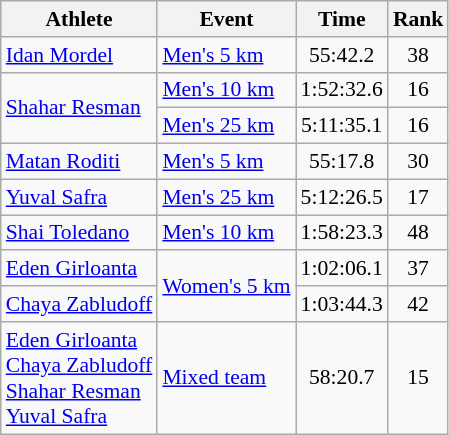<table class="wikitable" style="font-size:90%;">
<tr>
<th>Athlete</th>
<th>Event</th>
<th>Time</th>
<th>Rank</th>
</tr>
<tr align=center>
<td align=left><a href='#'>Idan Mordel</a></td>
<td align=left><a href='#'>Men's 5 km</a></td>
<td>55:42.2</td>
<td>38</td>
</tr>
<tr align=center>
<td align=left rowspan=2><a href='#'>Shahar Resman</a></td>
<td align=left><a href='#'>Men's 10 km</a></td>
<td>1:52:32.6</td>
<td>16</td>
</tr>
<tr align=center>
<td align=left><a href='#'>Men's 25 km</a></td>
<td>5:11:35.1</td>
<td>16</td>
</tr>
<tr align=center>
<td align=left><a href='#'>Matan Roditi</a></td>
<td align=left><a href='#'>Men's 5 km</a></td>
<td>55:17.8</td>
<td>30</td>
</tr>
<tr align=center>
<td align=left><a href='#'>Yuval Safra</a></td>
<td align=left><a href='#'>Men's 25 km</a></td>
<td>5:12:26.5</td>
<td>17</td>
</tr>
<tr align=center>
<td align=left><a href='#'>Shai Toledano</a></td>
<td align=left><a href='#'>Men's 10 km</a></td>
<td>1:58:23.3</td>
<td>48</td>
</tr>
<tr align=center>
<td align=left><a href='#'>Eden Girloanta</a></td>
<td align=left rowspan=2><a href='#'>Women's 5 km</a></td>
<td>1:02:06.1</td>
<td>37</td>
</tr>
<tr align=center>
<td align=left><a href='#'>Chaya Zabludoff</a></td>
<td>1:03:44.3</td>
<td>42</td>
</tr>
<tr align=center>
<td align=left><a href='#'>Eden Girloanta</a><br><a href='#'>Chaya Zabludoff</a><br><a href='#'>Shahar Resman</a><br><a href='#'>Yuval Safra</a></td>
<td align=left><a href='#'>Mixed team</a></td>
<td>58:20.7</td>
<td>15</td>
</tr>
</table>
